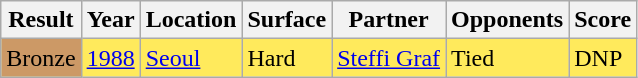<table class="wikitable">
<tr>
<th>Result</th>
<th>Year</th>
<th>Location</th>
<th>Surface</th>
<th>Partner</th>
<th>Opponents</th>
<th>Score</th>
</tr>
<tr bgcolor=FFEA5C>
<td bgcolor=cc9966>Bronze</td>
<td><a href='#'>1988</a></td>
<td><a href='#'>Seoul</a></td>
<td>Hard</td>
<td> <a href='#'>Steffi Graf</a></td>
<td>Tied</td>
<td>DNP</td>
</tr>
</table>
